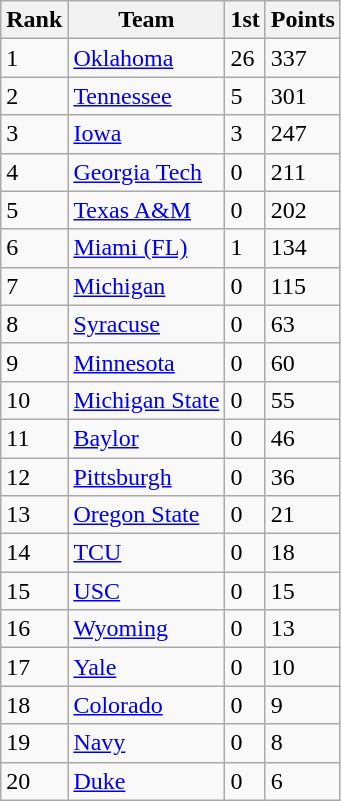<table class="wikitable">
<tr>
<th>Rank</th>
<th>Team</th>
<th>1st</th>
<th>Points</th>
</tr>
<tr>
<td>1</td>
<td><a href='#'>Oklahoma</a></td>
<td>26</td>
<td>337</td>
</tr>
<tr>
<td>2</td>
<td><a href='#'>Tennessee</a></td>
<td>5</td>
<td>301</td>
</tr>
<tr>
<td>3</td>
<td><a href='#'>Iowa</a></td>
<td>3</td>
<td>247</td>
</tr>
<tr>
<td>4</td>
<td><a href='#'>Georgia Tech</a></td>
<td>0</td>
<td>211</td>
</tr>
<tr>
<td>5</td>
<td><a href='#'>Texas A&M</a></td>
<td>0</td>
<td>202</td>
</tr>
<tr>
<td>6</td>
<td><a href='#'>Miami (FL)</a></td>
<td>1</td>
<td>134</td>
</tr>
<tr>
<td>7</td>
<td><a href='#'>Michigan</a></td>
<td>0</td>
<td>115</td>
</tr>
<tr>
<td>8</td>
<td><a href='#'>Syracuse</a></td>
<td>0</td>
<td>63</td>
</tr>
<tr>
<td>9</td>
<td><a href='#'>Minnesota</a></td>
<td>0</td>
<td>60</td>
</tr>
<tr>
<td>10</td>
<td><a href='#'>Michigan State</a></td>
<td>0</td>
<td>55</td>
</tr>
<tr>
<td>11</td>
<td><a href='#'>Baylor</a></td>
<td>0</td>
<td>46</td>
</tr>
<tr>
<td>12</td>
<td><a href='#'>Pittsburgh</a></td>
<td>0</td>
<td>36</td>
</tr>
<tr>
<td>13</td>
<td><a href='#'>Oregon State</a></td>
<td>0</td>
<td>21</td>
</tr>
<tr>
<td>14</td>
<td><a href='#'>TCU</a></td>
<td>0</td>
<td>18</td>
</tr>
<tr>
<td>15</td>
<td><a href='#'>USC</a></td>
<td>0</td>
<td>15</td>
</tr>
<tr>
<td>16</td>
<td><a href='#'>Wyoming</a></td>
<td>0</td>
<td>13</td>
</tr>
<tr>
<td>17</td>
<td><a href='#'>Yale</a></td>
<td>0</td>
<td>10</td>
</tr>
<tr>
<td>18</td>
<td><a href='#'>Colorado</a></td>
<td>0</td>
<td>9</td>
</tr>
<tr>
<td>19</td>
<td><a href='#'>Navy</a></td>
<td>0</td>
<td>8</td>
</tr>
<tr>
<td>20</td>
<td><a href='#'>Duke</a></td>
<td>0</td>
<td>6</td>
</tr>
</table>
